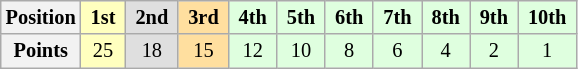<table class="wikitable" style="font-size: 85%; text-align:center">
<tr>
<th>Position</th>
<td style="background:#ffffbf"> <strong>1st</strong> </td>
<td style="background:#dfdfdf"> <strong>2nd</strong> </td>
<td style="background:#ffdf9f"> <strong>3rd</strong> </td>
<td style="background:#dfffdf"> <strong>4th</strong> </td>
<td style="background:#dfffdf"> <strong>5th</strong> </td>
<td style="background:#dfffdf"> <strong>6th</strong> </td>
<td style="background:#dfffdf"> <strong>7th</strong> </td>
<td style="background:#dfffdf"> <strong>8th</strong> </td>
<td style="background:#dfffdf"> <strong>9th</strong> </td>
<td style="background:#dfffdf"> <strong>10th</strong> </td>
</tr>
<tr>
<th>Points</th>
<td style="background:#ffffbf">25</td>
<td style="background:#dfdfdf">18</td>
<td style="background:#ffdf9f">15</td>
<td style="background:#dfffdf">12</td>
<td style="background:#dfffdf">10</td>
<td style="background:#dfffdf">8</td>
<td style="background:#dfffdf">6</td>
<td style="background:#dfffdf">4</td>
<td style="background:#dfffdf">2</td>
<td style="background:#dfffdf">1</td>
</tr>
</table>
